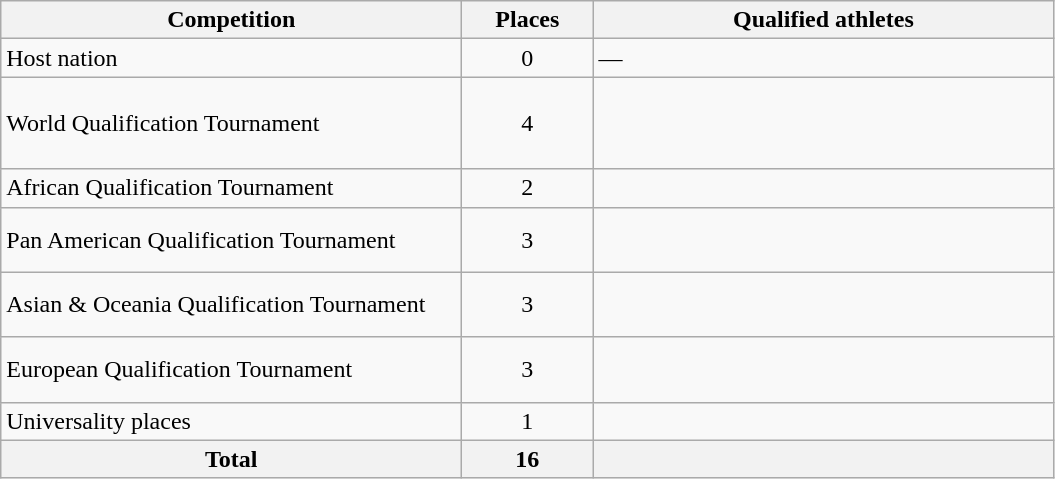<table class = "wikitable">
<tr>
<th width=300>Competition</th>
<th width=80>Places</th>
<th width=300>Qualified athletes</th>
</tr>
<tr>
<td>Host nation</td>
<td align="center">0</td>
<td>—</td>
</tr>
<tr>
<td>World Qualification Tournament</td>
<td align="center">4</td>
<td><br><br><br></td>
</tr>
<tr>
<td>African Qualification Tournament</td>
<td align="center">2</td>
<td><br></td>
</tr>
<tr>
<td>Pan American Qualification Tournament</td>
<td { align="center">3</td>
<td><br><br></td>
</tr>
<tr>
<td>Asian & Oceania Qualification Tournament</td>
<td align="center">3</td>
<td><br><br></td>
</tr>
<tr>
<td>European Qualification Tournament</td>
<td align="center">3</td>
<td><br><br></td>
</tr>
<tr>
<td>Universality places</td>
<td align="center">1</td>
<td></td>
</tr>
<tr>
<th>Total</th>
<th>16</th>
<th></th>
</tr>
</table>
